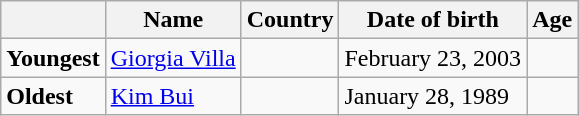<table class="wikitable">
<tr>
<th></th>
<th><strong>Name</strong></th>
<th><strong>Country</strong></th>
<th><strong>Date of birth</strong></th>
<th><strong>Age</strong></th>
</tr>
<tr>
<td><strong>Youngest</strong></td>
<td><a href='#'>Giorgia Villa</a></td>
<td></td>
<td>February 23, 2003</td>
<td></td>
</tr>
<tr>
<td><strong>Oldest</strong></td>
<td><a href='#'>Kim Bui</a></td>
<td></td>
<td>January 28, 1989</td>
<td></td>
</tr>
</table>
